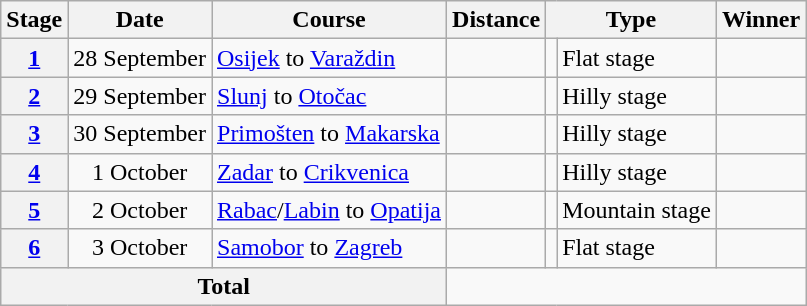<table class="wikitable">
<tr>
<th scope="col">Stage</th>
<th scope="col">Date</th>
<th scope="col">Course</th>
<th scope="col">Distance</th>
<th scope="col" colspan="2">Type</th>
<th scope="col">Winner</th>
</tr>
<tr>
<th scope="row"><a href='#'>1</a></th>
<td style="text-align:center;">28 September</td>
<td><a href='#'>Osijek</a> to <a href='#'>Varaždin</a></td>
<td style="text-align:center;"></td>
<td></td>
<td>Flat stage</td>
<td></td>
</tr>
<tr>
<th scope="row"><a href='#'>2</a></th>
<td style="text-align:center;">29 September</td>
<td><a href='#'>Slunj</a> to <a href='#'>Otočac</a></td>
<td style="text-align:center;"></td>
<td></td>
<td>Hilly stage</td>
<td></td>
</tr>
<tr>
<th scope="row"><a href='#'>3</a></th>
<td style="text-align:center;">30 September</td>
<td><a href='#'>Primošten</a> to <a href='#'>Makarska</a></td>
<td style="text-align:center;"></td>
<td></td>
<td>Hilly stage</td>
<td></td>
</tr>
<tr>
<th scope="row"><a href='#'>4</a></th>
<td style="text-align:center;">1 October</td>
<td><a href='#'>Zadar</a> to <a href='#'>Crikvenica</a></td>
<td style="text-align:center;"></td>
<td></td>
<td>Hilly stage</td>
<td></td>
</tr>
<tr>
<th scope="row"><a href='#'>5</a></th>
<td style="text-align:center;">2 October</td>
<td><a href='#'>Rabac</a>/<a href='#'>Labin</a> to <a href='#'>Opatija</a></td>
<td style="text-align:center;"></td>
<td></td>
<td>Mountain stage</td>
<td></td>
</tr>
<tr>
<th scope="row"><a href='#'>6</a></th>
<td style="text-align:center;">3 October</td>
<td><a href='#'>Samobor</a> to <a href='#'>Zagreb</a></td>
<td style="text-align:center;"></td>
<td></td>
<td>Flat stage</td>
<td></td>
</tr>
<tr>
<th colspan="3">Total</th>
<td colspan="4" style="text-align:center;"></td>
</tr>
</table>
